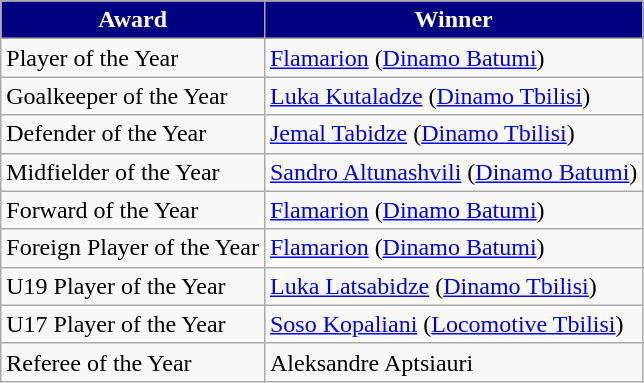<table class="wikitable">
<tr>
<th style="background-color: navy; color: white;">Award</th>
<th style="background-color: navy; color: white;">Winner</th>
</tr>
<tr>
<td>Player of the Year</td>
<td><a href='#'>Flamarion</a> (<a href='#'>Dinamo Batumi</a>)</td>
</tr>
<tr>
<td>Goalkeeper of the Year</td>
<td><a href='#'>Luka Kutaladze</a> (<a href='#'>Dinamo Tbilisi</a>)</td>
</tr>
<tr>
<td>Defender of the Year</td>
<td><a href='#'>Jemal Tabidze</a> (<a href='#'>Dinamo Tbilisi</a>)</td>
</tr>
<tr>
<td>Midfielder of the Year</td>
<td><a href='#'>Sandro Altunashvili</a> (<a href='#'>Dinamo Batumi</a>)</td>
</tr>
<tr>
<td>Forward of the Year</td>
<td><a href='#'>Flamarion</a> (<a href='#'>Dinamo Batumi</a>)</td>
</tr>
<tr>
<td>Foreign Player of the Year</td>
<td><a href='#'>Flamarion</a> (<a href='#'>Dinamo Batumi</a>)</td>
</tr>
<tr>
<td>U19 Player of the Year</td>
<td><a href='#'>Luka Latsabidze</a> (<a href='#'>Dinamo Tbilisi</a>)</td>
</tr>
<tr>
<td>U17 Player of the Year</td>
<td><a href='#'>Soso Kopaliani</a> (<a href='#'>Locomotive Tbilisi</a>)</td>
</tr>
<tr>
<td>Referee of the Year</td>
<td>Aleksandre Aptsiauri</td>
</tr>
</table>
